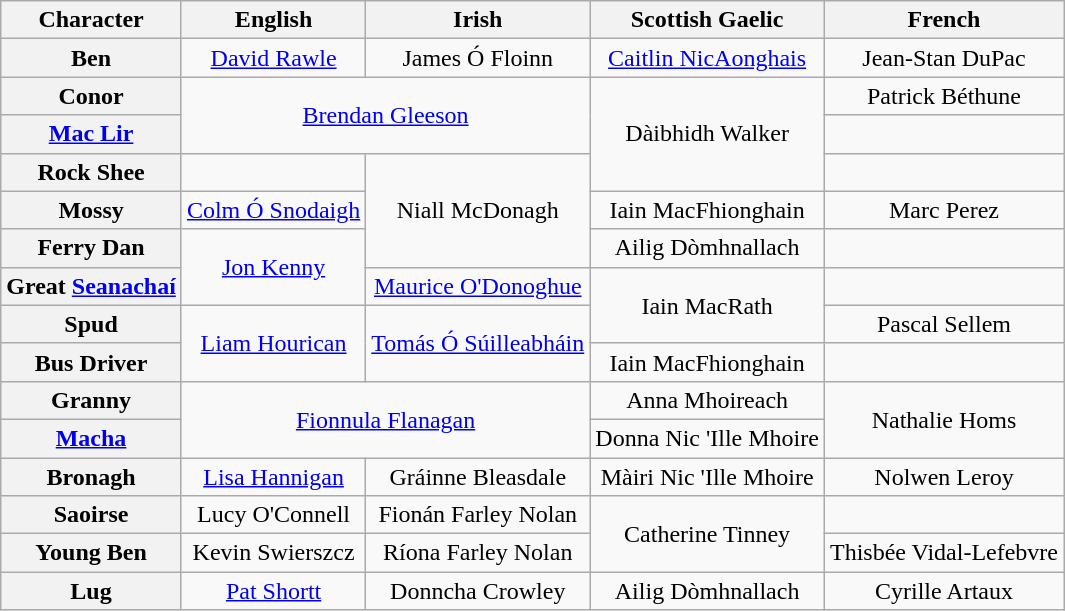<table class="wikitable" style = "text-align:center">
<tr>
<th>Character</th>
<th>English</th>
<th>Irish</th>
<th>Scottish Gaelic</th>
<th>French</th>
</tr>
<tr>
<th>Ben</th>
<td><a href='#'>David Rawle</a></td>
<td>James Ó Floinn</td>
<td><a href='#'>Caitlin NicAonghais</a></td>
<td>Jean-Stan DuPac</td>
</tr>
<tr>
<th>Conor</th>
<td rowspan=2; colspan=2><a href='#'>Brendan Gleeson</a></td>
<td rowspan=3>Dàibhidh Walker</td>
<td>Patrick Béthune</td>
</tr>
<tr>
<th><a href='#'>Mac Lir</a></th>
<td></td>
</tr>
<tr>
<th>Rock Shee</th>
<td></td>
<td rowspan=3>Niall McDonagh</td>
<td></td>
</tr>
<tr>
<th>Mossy</th>
<td><a href='#'>Colm Ó Snodaigh</a></td>
<td>Iain MacFhionghain</td>
<td>Marc Perez</td>
</tr>
<tr>
<th>Ferry Dan</th>
<td rowspan=2><a href='#'>Jon Kenny</a></td>
<td>Ailig Dòmhnallach</td>
<td></td>
</tr>
<tr>
<th>Great <a href='#'>Seanachaí</a></th>
<td><a href='#'>Maurice O'Donoghue</a></td>
<td rowspan=2>Iain MacRath</td>
<td></td>
</tr>
<tr>
<th>Spud</th>
<td rowspan=2><a href='#'>Liam Hourican</a></td>
<td rowspan=2><a href='#'>Tomás Ó Súilleabháin</a></td>
<td>Pascal Sellem</td>
</tr>
<tr>
<th>Bus Driver</th>
<td>Iain MacFhionghain</td>
<td></td>
</tr>
<tr>
<th>Granny</th>
<td rowspan=2; colspan=2><a href='#'>Fionnula Flanagan</a></td>
<td>Anna Mhoireach</td>
<td rowspan=2>Nathalie Homs</td>
</tr>
<tr>
<th><a href='#'>Macha</a></th>
<td>Donna Nic 'Ille Mhoire</td>
</tr>
<tr>
<th>Bronagh</th>
<td><a href='#'>Lisa Hannigan</a></td>
<td>Gráinne Bleasdale</td>
<td>Màiri Nic 'Ille Mhoire</td>
<td>Nolwen Leroy</td>
</tr>
<tr>
<th>Saoirse</th>
<td>Lucy O'Connell</td>
<td>Fionán Farley Nolan</td>
<td rowspan=2>Catherine Tinney</td>
<td></td>
</tr>
<tr>
<th>Young Ben</th>
<td>Kevin Swierszcz</td>
<td>Ríona Farley Nolan</td>
<td>Thisbée Vidal-Lefebvre</td>
</tr>
<tr>
<th>Lug</th>
<td><a href='#'>Pat Shortt</a></td>
<td>Donncha Crowley</td>
<td>Ailig Dòmhnallach</td>
<td>Cyrille Artaux</td>
</tr>
</table>
